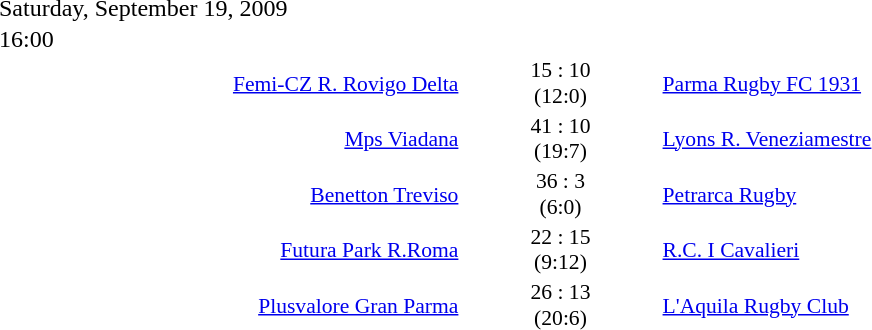<table style="width:70%;" cellspacing="1">
<tr>
<th width=35%></th>
<th width=15%></th>
<th></th>
</tr>
<tr>
<td>Saturday, September 19, 2009</td>
</tr>
<tr>
<td>16:00</td>
</tr>
<tr style=font-size:90%>
<td align=right><a href='#'>Femi-CZ R. Rovigo Delta</a></td>
<td align=center>15 : 10<br>(12:0)</td>
<td><a href='#'>Parma Rugby FC 1931</a></td>
</tr>
<tr style=font-size:90%>
<td align=right><a href='#'>Mps Viadana</a></td>
<td align=center>41 : 10<br>(19:7)</td>
<td><a href='#'>Lyons R. Veneziamestre</a></td>
</tr>
<tr style=font-size:90%>
<td align=right><a href='#'>Benetton Treviso</a></td>
<td align=center>36 : 3<br>(6:0)</td>
<td><a href='#'>Petrarca Rugby</a></td>
</tr>
<tr style=font-size:90%>
<td align=right><a href='#'>Futura Park R.Roma</a></td>
<td align=center>22 : 15<br>(9:12)</td>
<td><a href='#'>R.C. I Cavalieri</a></td>
</tr>
<tr style=font-size:90%>
<td align=right><a href='#'>Plusvalore Gran Parma</a></td>
<td align=center>26 : 13<br>(20:6)</td>
<td><a href='#'>L'Aquila Rugby Club</a></td>
</tr>
</table>
